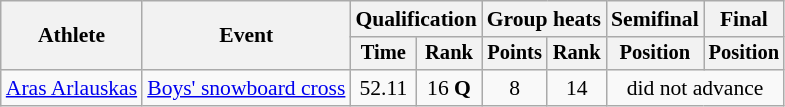<table class="wikitable" style="font-size:90%">
<tr>
<th rowspan="2">Athlete</th>
<th rowspan="2">Event</th>
<th colspan=2>Qualification</th>
<th colspan=2>Group heats</th>
<th>Semifinal</th>
<th>Final</th>
</tr>
<tr style="font-size:95%">
<th>Time</th>
<th>Rank</th>
<th>Points</th>
<th>Rank</th>
<th>Position</th>
<th>Position</th>
</tr>
<tr align=center>
<td align=left><a href='#'>Aras Arlauskas</a></td>
<td align=left><a href='#'>Boys' snowboard cross</a></td>
<td>52.11</td>
<td>16 <strong>Q</strong></td>
<td>8</td>
<td>14</td>
<td colspan=2>did not advance</td>
</tr>
</table>
